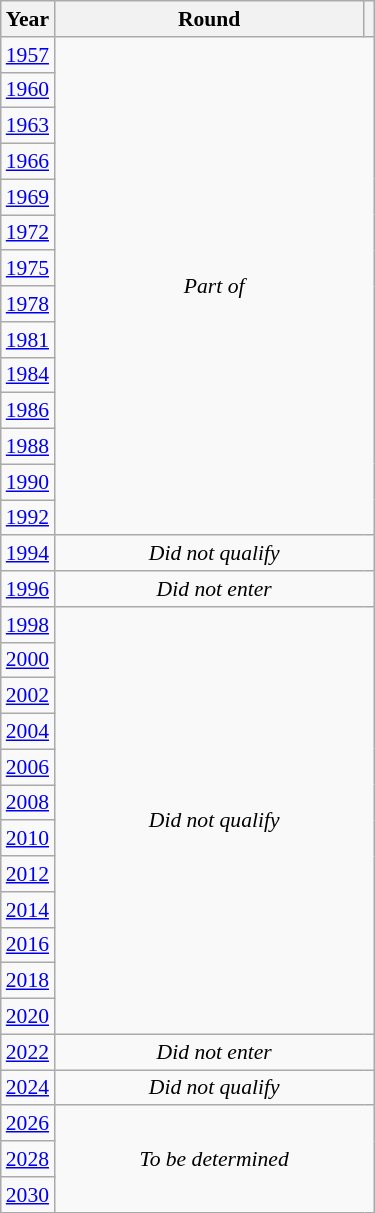<table class="wikitable" style="text-align: center; font-size:90%">
<tr>
<th>Year</th>
<th style="width:200px">Round</th>
<th></th>
</tr>
<tr>
<td><a href='#'>1957</a></td>
<td colspan="2" rowspan="14"><em>Part of </em></td>
</tr>
<tr>
<td><a href='#'>1960</a></td>
</tr>
<tr>
<td><a href='#'>1963</a></td>
</tr>
<tr>
<td><a href='#'>1966</a></td>
</tr>
<tr>
<td><a href='#'>1969</a></td>
</tr>
<tr>
<td><a href='#'>1972</a></td>
</tr>
<tr>
<td><a href='#'>1975</a></td>
</tr>
<tr>
<td><a href='#'>1978</a></td>
</tr>
<tr>
<td><a href='#'>1981</a></td>
</tr>
<tr>
<td><a href='#'>1984</a></td>
</tr>
<tr>
<td><a href='#'>1986</a></td>
</tr>
<tr>
<td><a href='#'>1988</a></td>
</tr>
<tr>
<td><a href='#'>1990</a></td>
</tr>
<tr>
<td><a href='#'>1992</a></td>
</tr>
<tr>
<td><a href='#'>1994</a></td>
<td colspan="2"><em>Did not qualify</em></td>
</tr>
<tr>
<td><a href='#'>1996</a></td>
<td colspan="2"><em>Did not enter</em></td>
</tr>
<tr>
<td><a href='#'>1998</a></td>
<td colspan="2" rowspan="12"><em>Did not qualify</em></td>
</tr>
<tr>
<td><a href='#'>2000</a></td>
</tr>
<tr>
<td><a href='#'>2002</a></td>
</tr>
<tr>
<td><a href='#'>2004</a></td>
</tr>
<tr>
<td><a href='#'>2006</a></td>
</tr>
<tr>
<td><a href='#'>2008</a></td>
</tr>
<tr>
<td><a href='#'>2010</a></td>
</tr>
<tr>
<td><a href='#'>2012</a></td>
</tr>
<tr>
<td><a href='#'>2014</a></td>
</tr>
<tr>
<td><a href='#'>2016</a></td>
</tr>
<tr>
<td><a href='#'>2018</a></td>
</tr>
<tr>
<td><a href='#'>2020</a></td>
</tr>
<tr>
<td><a href='#'>2022</a></td>
<td colspan="2"><em>Did not enter</em></td>
</tr>
<tr>
<td><a href='#'>2024</a></td>
<td colspan="2"><em>Did not qualify</em></td>
</tr>
<tr>
<td><a href='#'>2026</a></td>
<td colspan="2" rowspan="3"><em>To be determined</em></td>
</tr>
<tr>
<td><a href='#'>2028</a></td>
</tr>
<tr>
<td><a href='#'>2030</a></td>
</tr>
</table>
